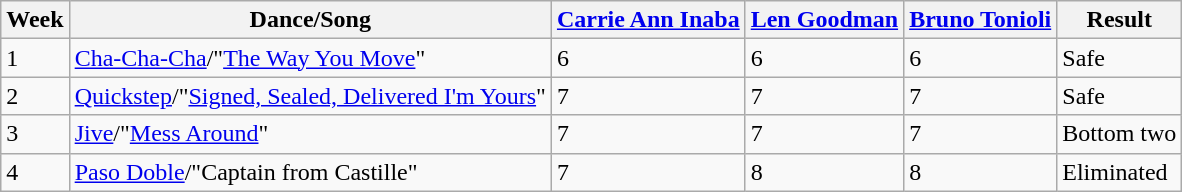<table class="wikitable">
<tr>
<th>Week</th>
<th>Dance/Song</th>
<th><a href='#'>Carrie Ann Inaba</a></th>
<th><a href='#'>Len Goodman</a></th>
<th><a href='#'>Bruno Tonioli</a></th>
<th>Result</th>
</tr>
<tr>
<td>1</td>
<td><a href='#'>Cha-Cha-Cha</a>/"<a href='#'>The Way You Move</a>"</td>
<td>6</td>
<td>6</td>
<td>6</td>
<td>Safe</td>
</tr>
<tr>
<td>2</td>
<td><a href='#'>Quickstep</a>/"<a href='#'>Signed, Sealed, Delivered I'm Yours</a>"</td>
<td>7</td>
<td>7</td>
<td>7</td>
<td>Safe</td>
</tr>
<tr>
<td>3</td>
<td><a href='#'>Jive</a>/"<a href='#'>Mess Around</a>"</td>
<td>7</td>
<td>7</td>
<td>7</td>
<td>Bottom two</td>
</tr>
<tr>
<td>4</td>
<td><a href='#'>Paso Doble</a>/"Captain from Castille"</td>
<td>7</td>
<td>8</td>
<td>8</td>
<td>Eliminated</td>
</tr>
</table>
